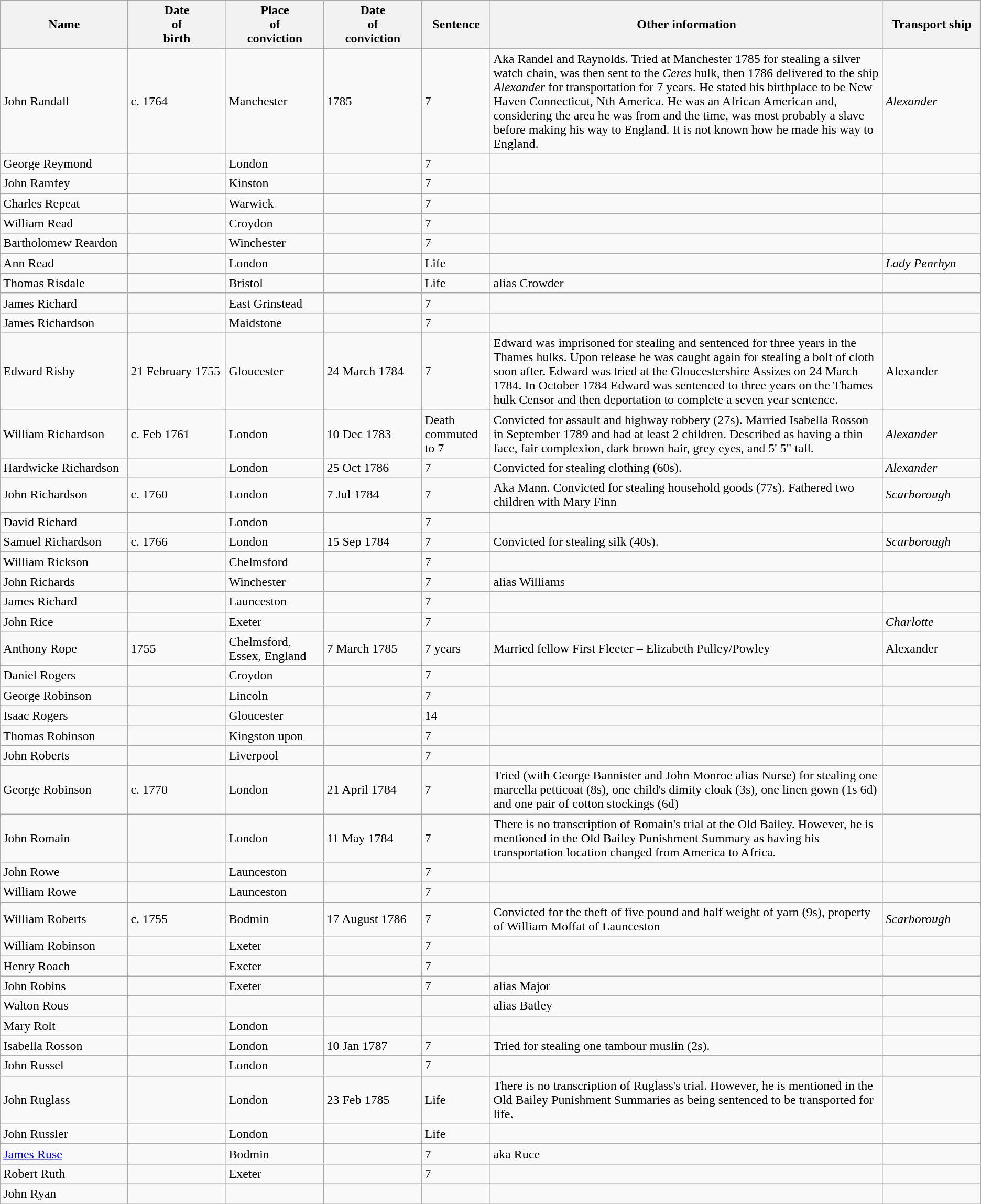<table class="wikitable sortable plainrowheaders" style="width=1024px;">
<tr>
<th style="width: 13%;">Name</th>
<th style="width: 10%;">Date<br>of<br>birth</th>
<th style="width: 10%;">Place<br>of<br>conviction</th>
<th style="width: 10%;">Date<br>of<br>conviction</th>
<th style="width: 7%;">Sentence</th>
<th style="width: 40%;">Other information</th>
<th style="width: 10%;">Transport ship</th>
</tr>
<tr>
<td data-sort-value="RANDALL, John">John Randall</td>
<td>c. 1764</td>
<td>Manchester</td>
<td>1785</td>
<td>7</td>
<td>Aka Randel and Raynolds. Tried at Manchester 1785 for stealing a silver watch chain, was then sent to the <em>Ceres</em> hulk, then 1786 delivered to the ship <em>Alexander</em> for transportation for 7 years. He stated his birthplace to be New Haven Connecticut, Nth America. He was an African American and, considering the area he was from and the time, was most probably a slave before making his way to England. It is not known how he made his way to England.</td>
<td><em>Alexander</em></td>
</tr>
<tr>
<td data-sort-value="REYMOND, George">George Reymond</td>
<td></td>
<td>London</td>
<td></td>
<td>7</td>
<td></td>
<td></td>
</tr>
<tr>
<td data-sort-value="RAMFEY, John">John Ramfey</td>
<td></td>
<td>Kinston</td>
<td></td>
<td>7</td>
<td></td>
<td></td>
</tr>
<tr>
<td data-sort-value="REPEAT, Charles">Charles Repeat</td>
<td></td>
<td>Warwick</td>
<td></td>
<td>7</td>
<td></td>
<td></td>
</tr>
<tr>
<td data-sort-value="READ, William">William Read</td>
<td></td>
<td>Croydon</td>
<td></td>
<td>7</td>
<td></td>
<td></td>
</tr>
<tr>
<td data-sort-value="REARDON, Bartholomew">Bartholomew Reardon</td>
<td></td>
<td>Winchester</td>
<td></td>
<td>7</td>
<td></td>
<td></td>
</tr>
<tr>
<td data-sort-value="Read, Ann">Ann Read</td>
<td></td>
<td>London</td>
<td></td>
<td>Life</td>
<td></td>
<td><em>Lady Penrhyn</em></td>
</tr>
<tr>
<td data-sort-value="RISDALE, Thomas">Thomas Risdale</td>
<td></td>
<td>Bristol</td>
<td></td>
<td>Life</td>
<td>alias Crowder</td>
<td></td>
</tr>
<tr>
<td data-sort-value="Richard, James">James Richard</td>
<td></td>
<td>East Grinstead</td>
<td></td>
<td>7</td>
<td></td>
<td></td>
</tr>
<tr>
<td data-sort-value="Richardson, James">James Richardson</td>
<td></td>
<td>Maidstone</td>
<td></td>
<td>7</td>
<td></td>
<td></td>
</tr>
<tr>
<td data-sort-value="Risby, Edward">Edward Risby</td>
<td>21 February 1755</td>
<td>Gloucester</td>
<td>24 March 1784</td>
<td>7</td>
<td>Edward was imprisoned for stealing and sentenced for three years in the Thames hulks. Upon release he was caught again for stealing a bolt of cloth soon after. Edward was tried at the Gloucestershire Assizes on 24 March 1784. In October 1784 Edward was sentenced to three years on the Thames hulk Censor and then deportation to complete a seven year sentence.</td>
<td>Alexander</td>
</tr>
<tr>
<td data-sort-value="Richardson, William">William Richardson</td>
<td>c. Feb 1761</td>
<td>London</td>
<td>10 Dec 1783</td>
<td>Death commuted to 7</td>
<td>Convicted for assault and highway robbery (27s). Married Isabella Rosson in September 1789 and had at least 2 children. Described as having a thin face, fair complexion, dark brown hair, grey eyes, and 5' 5" tall.</td>
<td><em>Alexander</em></td>
</tr>
<tr>
<td data-sort-value="Richardson, Hardwicke">Hardwicke Richardson</td>
<td></td>
<td>London</td>
<td>25 Oct 1786</td>
<td>7</td>
<td>Convicted for stealing clothing (60s).</td>
<td><em>Alexander</em></td>
</tr>
<tr>
<td data-sort-value="Richardson, John">John Richardson</td>
<td>c. 1760</td>
<td>London</td>
<td>7 Jul 1784</td>
<td>7</td>
<td>Aka Mann. Convicted for stealing household goods (77s). Fathered two children with Mary Finn</td>
<td><em>Scarborough</em></td>
</tr>
<tr>
<td data-sort-value="Richard, David">David Richard</td>
<td></td>
<td>London</td>
<td></td>
<td>7</td>
<td></td>
<td></td>
</tr>
<tr>
<td data-sort-value="Richardson, Samuel">Samuel Richardson</td>
<td>c. 1766</td>
<td>London</td>
<td>15 Sep 1784</td>
<td>7</td>
<td>Convicted for stealing silk (40s).</td>
<td><em>Scarborough</em></td>
</tr>
<tr>
<td data-sort-value="Rickson, William">William Rickson</td>
<td></td>
<td>Chelmsford</td>
<td></td>
<td>7</td>
<td></td>
<td></td>
</tr>
<tr>
<td data-sort-value="Richards, John">John Richards</td>
<td></td>
<td>Winchester</td>
<td></td>
<td>7</td>
<td>alias Williams</td>
<td></td>
</tr>
<tr>
<td data-sort-value="Richard, James">James Richard</td>
<td></td>
<td>Launceston</td>
<td></td>
<td>7</td>
<td></td>
<td></td>
</tr>
<tr>
<td data-sort-value="Rice, John">John Rice</td>
<td></td>
<td>Exeter</td>
<td></td>
<td>7</td>
<td></td>
<td><em>Charlotte</em></td>
</tr>
<tr>
<td data-sort-value="Rope, Anthony">Anthony Rope</td>
<td>1755</td>
<td>Chelmsford, Essex, England</td>
<td>7 March 1785</td>
<td>7 years</td>
<td>Married fellow First Fleeter – Elizabeth Pulley/Powley</td>
<td>Alexander</td>
</tr>
<tr>
<td data-sort-value="Rogers, Daniel">Daniel Rogers</td>
<td></td>
<td>Croydon</td>
<td></td>
<td>7</td>
<td></td>
<td></td>
</tr>
<tr>
<td data-sort-value="Robinson, George">George Robinson</td>
<td></td>
<td>Lincoln</td>
<td></td>
<td>7</td>
<td></td>
<td></td>
</tr>
<tr>
<td data-sort-value="Rogers, Isaac">Isaac Rogers</td>
<td></td>
<td>Gloucester</td>
<td></td>
<td>14</td>
<td></td>
<td></td>
</tr>
<tr>
<td data-sort-value="Robinson, Thomas">Thomas Robinson</td>
<td></td>
<td>Kingston upon</td>
<td></td>
<td>7</td>
<td></td>
<td></td>
</tr>
<tr>
<td data-sort-value="Roberts, John">John Roberts</td>
<td></td>
<td>Liverpool</td>
<td></td>
<td>7</td>
<td></td>
<td></td>
</tr>
<tr>
<td data-sort-value="Robinson, George">George Robinson</td>
<td>c. 1770</td>
<td>London</td>
<td>21 April 1784</td>
<td>7</td>
<td>Tried (with George Bannister and John Monroe alias Nurse) for stealing one marcella petticoat (8s), one child's dimity cloak (3s), one linen gown (1s 6d) and one pair of cotton stockings (6d)</td>
<td></td>
</tr>
<tr>
<td data-sort-value="ROMAIN, John">John Romain</td>
<td></td>
<td>London</td>
<td>11 May 1784</td>
<td>7</td>
<td>There is no transcription of Romain's trial at the Old Bailey. However, he is mentioned in the Old Bailey Punishment Summary as having his transportation location changed from America to Africa.</td>
<td></td>
</tr>
<tr>
<td data-sort-value="Rowe, John">John Rowe</td>
<td></td>
<td>Launceston</td>
<td></td>
<td>7</td>
<td></td>
<td></td>
</tr>
<tr>
<td data-sort-value="Rowe, William">William Rowe</td>
<td></td>
<td>Launceston</td>
<td></td>
<td>7</td>
<td></td>
<td></td>
</tr>
<tr>
<td data-sort-value="Roberts, William">William Roberts</td>
<td>c. 1755</td>
<td>Bodmin</td>
<td>17 August 1786</td>
<td>7</td>
<td>Convicted for the theft of five pound and half weight of yarn (9s), property of William Moffat of Launceston</td>
<td><em>Scarborough</em></td>
</tr>
<tr>
<td data-sort-value="Robinson, William">William Robinson</td>
<td></td>
<td>Exeter</td>
<td></td>
<td>7</td>
<td></td>
<td></td>
</tr>
<tr>
<td data-sort-value="Roach, Henry">Henry Roach</td>
<td></td>
<td>Exeter</td>
<td></td>
<td>7</td>
<td></td>
<td></td>
</tr>
<tr>
<td data-sort-value="Robins, John">John Robins</td>
<td></td>
<td>Exeter</td>
<td></td>
<td>7</td>
<td>alias Major</td>
<td></td>
</tr>
<tr>
<td data-sort-value="Rous, Walton">Walton Rous</td>
<td></td>
<td></td>
<td></td>
<td></td>
<td>alias Batley</td>
<td></td>
</tr>
<tr>
<td data-sort-value="Rolt, Mary">Mary Rolt</td>
<td></td>
<td>London</td>
<td></td>
<td></td>
<td></td>
<td></td>
</tr>
<tr>
<td data-sort-value="Rosson, Isabella">Isabella Rosson</td>
<td></td>
<td>London</td>
<td>10 Jan 1787</td>
<td>7</td>
<td>Tried for stealing one tambour muslin (2s).</td>
<td></td>
</tr>
<tr>
<td data-sort-value="RUSSEL, John">John Russel</td>
<td></td>
<td>London</td>
<td></td>
<td>7</td>
<td></td>
<td></td>
</tr>
<tr>
<td data-sort-value="RUGLASS, John">John Ruglass</td>
<td></td>
<td>London</td>
<td>23 Feb 1785</td>
<td>Life</td>
<td>There is no transcription of Ruglass's trial. However, he is mentioned in the Old Bailey Punishment Summaries as being sentenced to be transported for life.</td>
<td></td>
</tr>
<tr>
<td data-sort-value="RUSSLER, John">John Russler</td>
<td></td>
<td>London</td>
<td></td>
<td>Life</td>
<td></td>
<td></td>
</tr>
<tr>
<td data-sort-value="Ruse, James"><a href='#'>James Ruse</a></td>
<td></td>
<td>Bodmin</td>
<td></td>
<td>7</td>
<td>aka Ruce</td>
<td></td>
</tr>
<tr>
<td data-sort-value="Ruth, Robert">Robert Ruth</td>
<td></td>
<td>Exeter</td>
<td></td>
<td>7</td>
<td></td>
<td></td>
</tr>
<tr>
<td data-sort-value="RYAN, John">John Ryan</td>
<td></td>
<td></td>
<td></td>
<td></td>
<td></td>
<td></td>
</tr>
</table>
